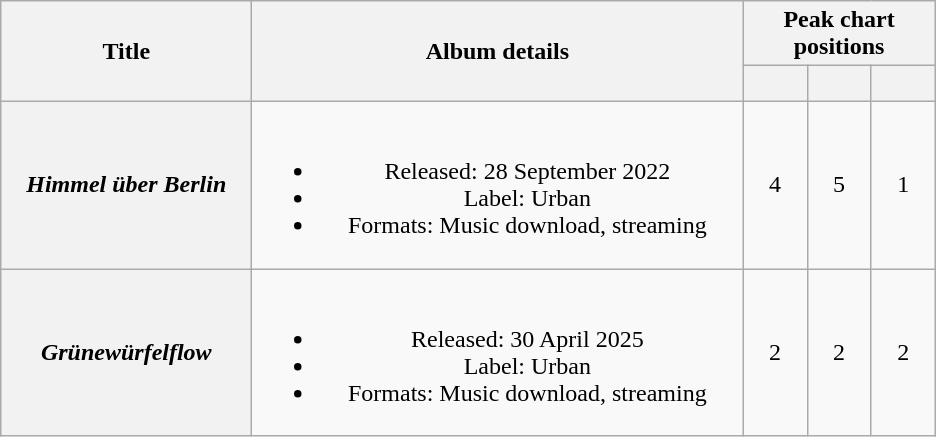<table class="wikitable plainrowheaders" style="text-align:center;">
<tr>
<th scope="col" rowspan="2" style="width:10em;">Title</th>
<th scope="col" rowspan="2" style="width:20em;">Album details</th>
<th scope="col" colspan="3">Peak chart positions</th>
</tr>
<tr>
<th style="width:2.5em; font-size:90%"><a href='#'></a><br></th>
<th style="width:2.5em; font-size:90%"><a href='#'></a><br></th>
<th style="width:2.5em; font-size:90%"><a href='#'></a><br></th>
</tr>
<tr>
<th scope="row"><em>Himmel über Berlin</em></th>
<td><br><ul><li>Released: 28 September 2022</li><li>Label: Urban</li><li>Formats: Music download, streaming</li></ul></td>
<td>4</td>
<td>5</td>
<td>1</td>
</tr>
<tr>
<th scope="row"><em>Grünewürfelflow</em></th>
<td><br><ul><li>Released: 30 April 2025</li><li>Label: Urban</li><li>Formats: Music download, streaming</li></ul></td>
<td>2</td>
<td>2</td>
<td>2</td>
</tr>
</table>
